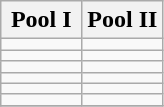<table class="wikitable">
<tr>
<th width=50%>Pool I</th>
<th width=50%>Pool II</th>
</tr>
<tr>
<td></td>
<td></td>
</tr>
<tr>
<td></td>
<td></td>
</tr>
<tr>
<td></td>
<td></td>
</tr>
<tr>
<td></td>
<td></td>
</tr>
<tr>
<td></td>
<td></td>
</tr>
<tr>
<td></td>
<td></td>
</tr>
<tr>
</tr>
</table>
